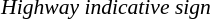<table cellspacing="20" align="center">
<tr>
<td align="center" valign="top" style="font-size: 90%"><br><em> Highway indicative sign</em></td>
</tr>
</table>
